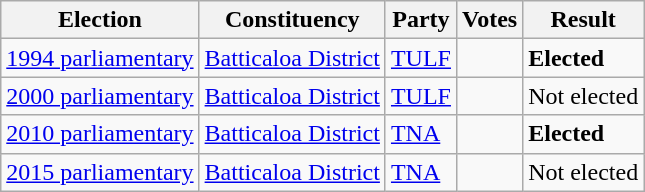<table class="wikitable" style="text-align:left;">
<tr>
<th scope=col>Election</th>
<th scope=col>Constituency</th>
<th scope=col>Party</th>
<th scope=col>Votes</th>
<th scope=col>Result</th>
</tr>
<tr>
<td><a href='#'>1994 parliamentary</a></td>
<td><a href='#'>Batticaloa District</a></td>
<td><a href='#'>TULF</a></td>
<td align=right></td>
<td><strong>Elected</strong></td>
</tr>
<tr>
<td><a href='#'>2000 parliamentary</a></td>
<td><a href='#'>Batticaloa District</a></td>
<td><a href='#'>TULF</a></td>
<td></td>
<td>Not elected</td>
</tr>
<tr>
<td><a href='#'>2010 parliamentary</a></td>
<td><a href='#'>Batticaloa District</a></td>
<td><a href='#'>TNA</a></td>
<td align=right></td>
<td><strong>Elected</strong></td>
</tr>
<tr>
<td><a href='#'>2015 parliamentary</a></td>
<td><a href='#'>Batticaloa District</a></td>
<td><a href='#'>TNA</a></td>
<td></td>
<td>Not elected</td>
</tr>
</table>
